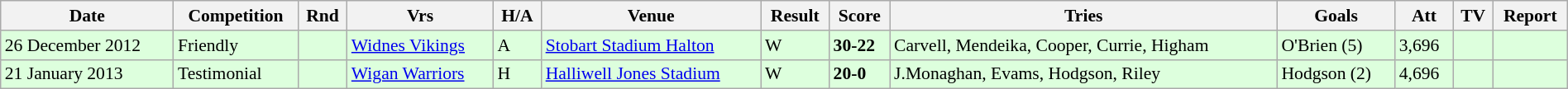<table class="wikitable" style="font-size:90%;" width="100%">
<tr>
<th>Date</th>
<th>Competition</th>
<th>Rnd</th>
<th>Vrs</th>
<th>H/A</th>
<th>Venue</th>
<th>Result</th>
<th>Score</th>
<th>Tries</th>
<th>Goals</th>
<th>Att</th>
<th>TV</th>
<th>Report</th>
</tr>
<tr style="background:#ddffdd;" width=20 | >
<td>26 December 2012</td>
<td>Friendly</td>
<td></td>
<td> <a href='#'>Widnes Vikings</a></td>
<td>A</td>
<td><a href='#'>Stobart Stadium Halton</a></td>
<td>W</td>
<td><strong>30-22</strong></td>
<td>Carvell, Mendeika, Cooper, Currie, Higham</td>
<td>O'Brien (5)</td>
<td>3,696</td>
<td></td>
<td></td>
</tr>
<tr style="background:#ddffdd;" width=20 | >
<td>21 January 2013</td>
<td>Testimonial</td>
<td></td>
<td> <a href='#'>Wigan Warriors</a></td>
<td>H</td>
<td><a href='#'>Halliwell Jones Stadium</a></td>
<td>W</td>
<td><strong>20-0</strong></td>
<td>J.Monaghan, Evams, Hodgson, Riley</td>
<td>Hodgson (2)</td>
<td>4,696</td>
<td></td>
<td></td>
</tr>
</table>
